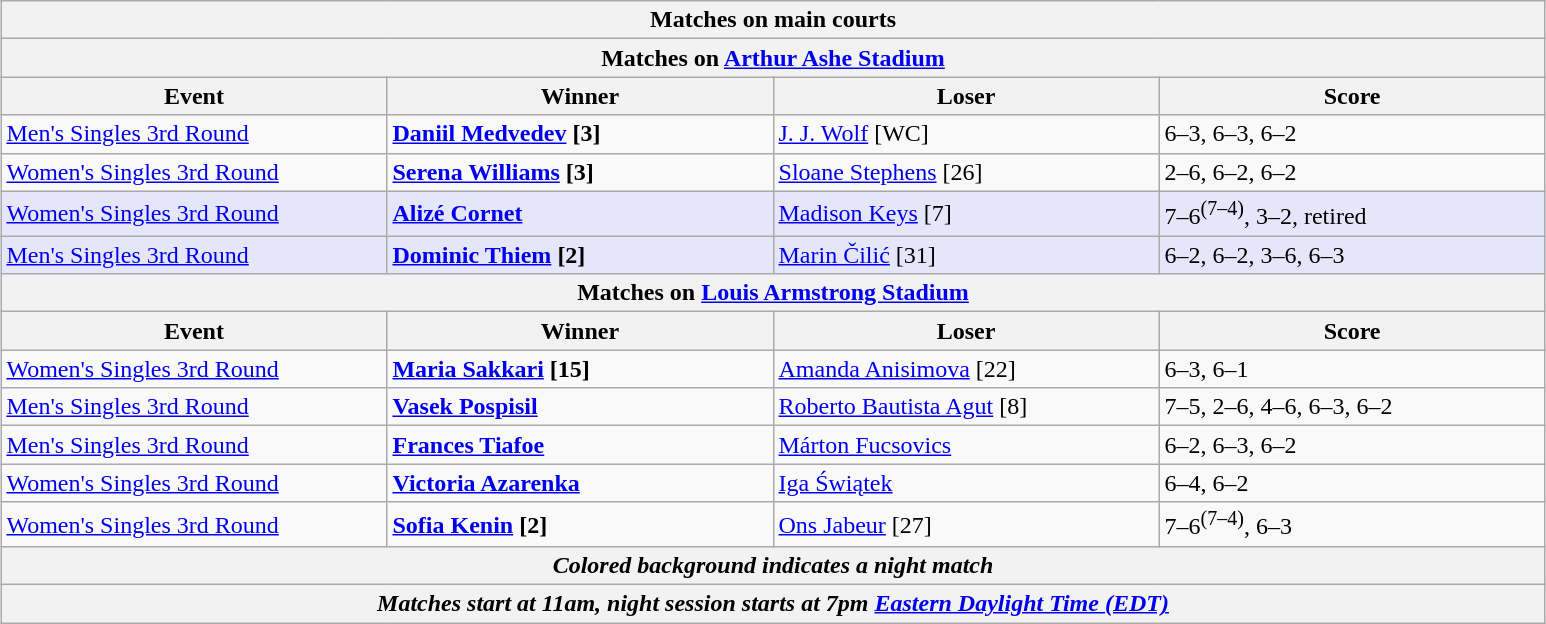<table class="wikitable" style="margin:auto;">
<tr>
<th colspan="4" style="white-space:nowrap;">Matches on main courts</th>
</tr>
<tr>
<th colspan="4"><strong>Matches on <a href='#'>Arthur Ashe Stadium</a></strong></th>
</tr>
<tr>
<th width=250>Event</th>
<th width=250>Winner</th>
<th width=250>Loser</th>
<th width=250>Score</th>
</tr>
<tr>
<td><a href='#'>Men's Singles 3rd Round</a></td>
<td><strong> <a href='#'>Daniil Medvedev</a> [3]</strong></td>
<td> <a href='#'>J. J. Wolf</a> [WC]</td>
<td>6–3, 6–3, 6–2</td>
</tr>
<tr>
<td><a href='#'>Women's Singles 3rd Round</a></td>
<td><strong> <a href='#'>Serena Williams</a> [3]</strong></td>
<td> <a href='#'>Sloane Stephens</a> [26]</td>
<td>2–6, 6–2, 6–2</td>
</tr>
<tr bgcolor="lavender">
<td><a href='#'>Women's Singles 3rd Round</a></td>
<td><strong> <a href='#'>Alizé Cornet</a></strong></td>
<td> <a href='#'>Madison Keys</a> [7]</td>
<td>7–6<sup>(7–4)</sup>, 3–2, retired</td>
</tr>
<tr bgcolor="lavender">
<td><a href='#'>Men's Singles 3rd Round</a></td>
<td><strong> <a href='#'>Dominic Thiem</a> [2]</strong></td>
<td> <a href='#'>Marin Čilić</a> [31]</td>
<td>6–2, 6–2, 3–6, 6–3</td>
</tr>
<tr>
<th colspan="4"><strong>Matches on <a href='#'>Louis Armstrong Stadium</a></strong></th>
</tr>
<tr>
<th width=250>Event</th>
<th width=250>Winner</th>
<th width=250>Loser</th>
<th width=250>Score</th>
</tr>
<tr>
<td><a href='#'>Women's Singles 3rd Round</a></td>
<td><strong> <a href='#'>Maria Sakkari</a> [15]</strong></td>
<td> <a href='#'>Amanda Anisimova</a> [22]</td>
<td>6–3, 6–1</td>
</tr>
<tr>
<td><a href='#'>Men's Singles 3rd Round</a></td>
<td><strong> <a href='#'>Vasek Pospisil</a></strong></td>
<td> <a href='#'>Roberto Bautista Agut</a> [8]</td>
<td>7–5, 2–6, 4–6, 6–3, 6–2</td>
</tr>
<tr>
<td><a href='#'>Men's Singles 3rd Round</a></td>
<td><strong> <a href='#'>Frances Tiafoe</a></strong></td>
<td> <a href='#'>Márton Fucsovics</a></td>
<td>6–2, 6–3, 6–2</td>
</tr>
<tr>
<td><a href='#'>Women's Singles 3rd Round</a></td>
<td><strong> <a href='#'>Victoria Azarenka</a></strong></td>
<td> <a href='#'>Iga Świątek</a></td>
<td>6–4, 6–2</td>
</tr>
<tr>
<td><a href='#'>Women's Singles 3rd Round</a></td>
<td><strong> <a href='#'>Sofia Kenin</a> [2]</strong></td>
<td> <a href='#'>Ons Jabeur</a> [27]</td>
<td>7–6<sup>(7–4)</sup>, 6–3</td>
</tr>
<tr>
<th colspan=4><em>Colored background indicates a night match</em></th>
</tr>
<tr>
<th colspan=4><em>Matches start at 11am, night session starts at 7pm <a href='#'>Eastern Daylight Time (EDT)</a></em></th>
</tr>
</table>
